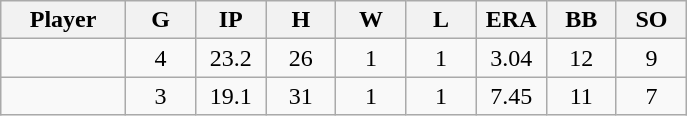<table class="wikitable sortable">
<tr>
<th bgcolor="#DDDDFF" width="16%">Player</th>
<th bgcolor="#DDDDFF" width="9%">G</th>
<th bgcolor="#DDDDFF" width="9%">IP</th>
<th bgcolor="#DDDDFF" width="9%">H</th>
<th bgcolor="#DDDDFF" width="9%">W</th>
<th bgcolor="#DDDDFF" width="9%">L</th>
<th bgcolor="#DDDDFF" width="9%">ERA</th>
<th bgcolor="#DDDDFF" width="9%">BB</th>
<th bgcolor="#DDDDFF" width="9%">SO</th>
</tr>
<tr align="center">
<td></td>
<td>4</td>
<td>23.2</td>
<td>26</td>
<td>1</td>
<td>1</td>
<td>3.04</td>
<td>12</td>
<td>9</td>
</tr>
<tr align="center">
<td></td>
<td>3</td>
<td>19.1</td>
<td>31</td>
<td>1</td>
<td>1</td>
<td>7.45</td>
<td>11</td>
<td>7</td>
</tr>
</table>
